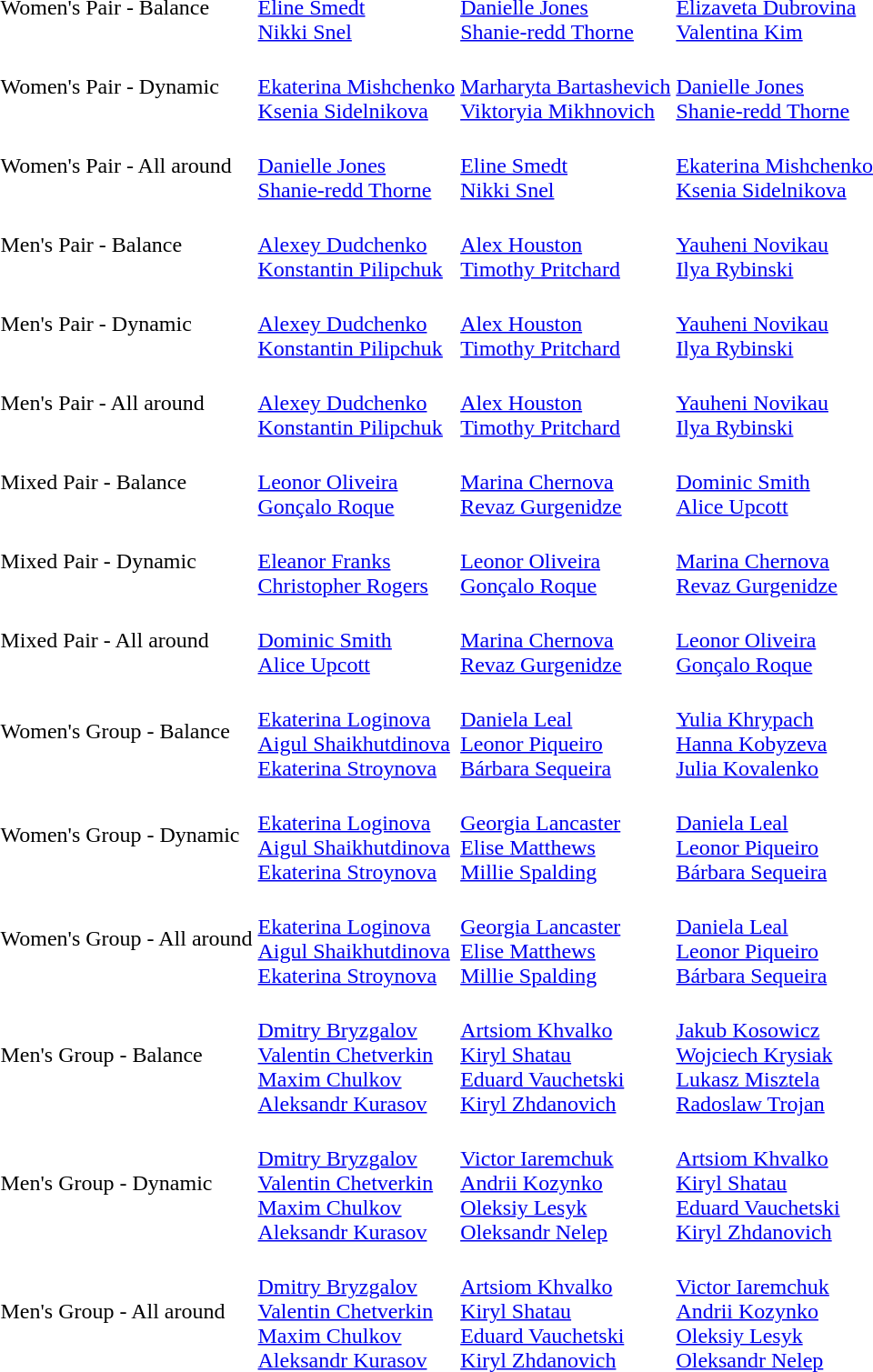<table>
<tr>
<td>Women's Pair - Balance</td>
<td><br><a href='#'>Eline Smedt</a><br><a href='#'>Nikki Snel</a></td>
<td><br><a href='#'>Danielle Jones</a><br><a href='#'>Shanie-redd Thorne</a></td>
<td><br><a href='#'>Elizaveta Dubrovina</a><br><a href='#'>Valentina Kim</a></td>
</tr>
<tr>
<td>Women's Pair - Dynamic</td>
<td><br><a href='#'>Ekaterina Mishchenko</a><br><a href='#'>Ksenia Sidelnikova</a></td>
<td><br><a href='#'>Marharyta Bartashevich</a><br><a href='#'>Viktoryia Mikhnovich</a></td>
<td><br><a href='#'>Danielle Jones</a><br><a href='#'>Shanie-redd Thorne</a></td>
</tr>
<tr>
<td>Women's Pair - All around</td>
<td><br><a href='#'>Danielle Jones</a><br><a href='#'>Shanie-redd Thorne</a></td>
<td><br><a href='#'>Eline Smedt</a><br><a href='#'>Nikki Snel</a></td>
<td><br><a href='#'>Ekaterina Mishchenko</a><br><a href='#'>Ksenia Sidelnikova</a></td>
</tr>
<tr>
<td>Men's Pair - Balance</td>
<td><br><a href='#'>Alexey Dudchenko</a><br><a href='#'>Konstantin Pilipchuk</a></td>
<td><br><a href='#'>Alex Houston</a><br><a href='#'>Timothy Pritchard</a></td>
<td><br><a href='#'>Yauheni Novikau</a><br><a href='#'>Ilya Rybinski</a></td>
</tr>
<tr>
<td>Men's Pair - Dynamic</td>
<td><br><a href='#'>Alexey Dudchenko</a><br><a href='#'>Konstantin Pilipchuk</a></td>
<td><br><a href='#'>Alex Houston</a><br><a href='#'>Timothy Pritchard</a></td>
<td><br><a href='#'>Yauheni Novikau</a><br><a href='#'>Ilya Rybinski</a></td>
</tr>
<tr>
<td>Men's Pair - All around</td>
<td><br><a href='#'>Alexey Dudchenko</a><br><a href='#'>Konstantin Pilipchuk</a></td>
<td><br><a href='#'>Alex Houston</a><br><a href='#'>Timothy Pritchard</a></td>
<td><br><a href='#'>Yauheni Novikau</a><br><a href='#'>Ilya Rybinski</a></td>
</tr>
<tr>
<td>Mixed Pair - Balance</td>
<td><br><a href='#'>Leonor Oliveira</a><br><a href='#'>Gonçalo Roque</a></td>
<td><br><a href='#'>Marina Chernova</a><br><a href='#'>Revaz Gurgenidze</a></td>
<td><br><a href='#'>Dominic Smith</a><br><a href='#'>Alice Upcott</a></td>
</tr>
<tr>
<td>Mixed Pair - Dynamic</td>
<td><br><a href='#'>Eleanor Franks</a><br><a href='#'>Christopher Rogers</a></td>
<td><br><a href='#'>Leonor Oliveira</a><br><a href='#'>Gonçalo Roque</a></td>
<td><br><a href='#'>Marina Chernova</a><br><a href='#'>Revaz Gurgenidze</a></td>
</tr>
<tr>
<td>Mixed Pair - All around</td>
<td><br><a href='#'>Dominic Smith</a><br><a href='#'>Alice Upcott</a></td>
<td><br><a href='#'>Marina Chernova</a><br><a href='#'>Revaz Gurgenidze</a></td>
<td><br><a href='#'>Leonor Oliveira</a><br><a href='#'>Gonçalo Roque</a></td>
</tr>
<tr>
<td>Women's Group - Balance</td>
<td><br><a href='#'>Ekaterina Loginova</a><br><a href='#'>Aigul Shaikhutdinova</a><br><a href='#'>Ekaterina Stroynova</a></td>
<td><br><a href='#'>Daniela Leal</a><br><a href='#'>Leonor Piqueiro</a><br><a href='#'>Bárbara Sequeira</a></td>
<td><br><a href='#'>Yulia Khrypach</a><br><a href='#'>Hanna Kobyzeva</a><br><a href='#'>Julia Kovalenko</a></td>
</tr>
<tr>
<td>Women's Group - Dynamic</td>
<td><br><a href='#'>Ekaterina Loginova</a><br><a href='#'>Aigul Shaikhutdinova</a><br><a href='#'>Ekaterina Stroynova</a></td>
<td><br><a href='#'>Georgia Lancaster</a><br><a href='#'>Elise Matthews</a><br><a href='#'>Millie Spalding</a></td>
<td><br><a href='#'>Daniela Leal</a><br><a href='#'>Leonor Piqueiro</a><br><a href='#'>Bárbara Sequeira</a></td>
</tr>
<tr>
<td>Women's Group - All around</td>
<td><br><a href='#'>Ekaterina Loginova</a><br><a href='#'>Aigul Shaikhutdinova</a><br><a href='#'>Ekaterina Stroynova</a></td>
<td><br><a href='#'>Georgia Lancaster</a><br><a href='#'>Elise Matthews</a><br><a href='#'>Millie Spalding</a></td>
<td><br><a href='#'>Daniela Leal</a><br><a href='#'>Leonor Piqueiro</a><br><a href='#'>Bárbara Sequeira</a></td>
</tr>
<tr>
<td>Men's Group - Balance</td>
<td><br><a href='#'>Dmitry Bryzgalov</a><br><a href='#'>Valentin Chetverkin</a><br><a href='#'>Maxim Chulkov</a><br><a href='#'>Aleksandr Kurasov</a></td>
<td><br><a href='#'>Artsiom Khvalko</a><br><a href='#'>Kiryl Shatau</a><br><a href='#'>Eduard Vauchetski</a><br><a href='#'>Kiryl Zhdanovich</a></td>
<td><br><a href='#'>Jakub Kosowicz</a><br><a href='#'>Wojciech Krysiak</a><br><a href='#'>Lukasz Misztela</a><br><a href='#'>Radoslaw Trojan</a></td>
</tr>
<tr>
<td>Men's Group - Dynamic</td>
<td><br><a href='#'>Dmitry Bryzgalov</a><br><a href='#'>Valentin Chetverkin</a><br><a href='#'>Maxim Chulkov</a><br><a href='#'>Aleksandr Kurasov</a></td>
<td><br><a href='#'>Victor Iaremchuk</a><br><a href='#'>Andrii Kozynko</a><br><a href='#'>Oleksiy Lesyk</a><br><a href='#'>Oleksandr Nelep</a></td>
<td><br><a href='#'>Artsiom Khvalko</a><br><a href='#'>Kiryl Shatau</a><br><a href='#'>Eduard Vauchetski</a><br><a href='#'>Kiryl Zhdanovich</a></td>
</tr>
<tr>
<td>Men's Group - All around</td>
<td><br><a href='#'>Dmitry Bryzgalov</a><br><a href='#'>Valentin Chetverkin</a><br><a href='#'>Maxim Chulkov</a><br><a href='#'>Aleksandr Kurasov</a></td>
<td><br><a href='#'>Artsiom Khvalko</a><br><a href='#'>Kiryl Shatau</a><br><a href='#'>Eduard Vauchetski</a><br><a href='#'>Kiryl Zhdanovich</a></td>
<td><br><a href='#'>Victor Iaremchuk</a><br><a href='#'>Andrii Kozynko</a><br><a href='#'>Oleksiy Lesyk</a><br><a href='#'>Oleksandr Nelep</a></td>
</tr>
</table>
